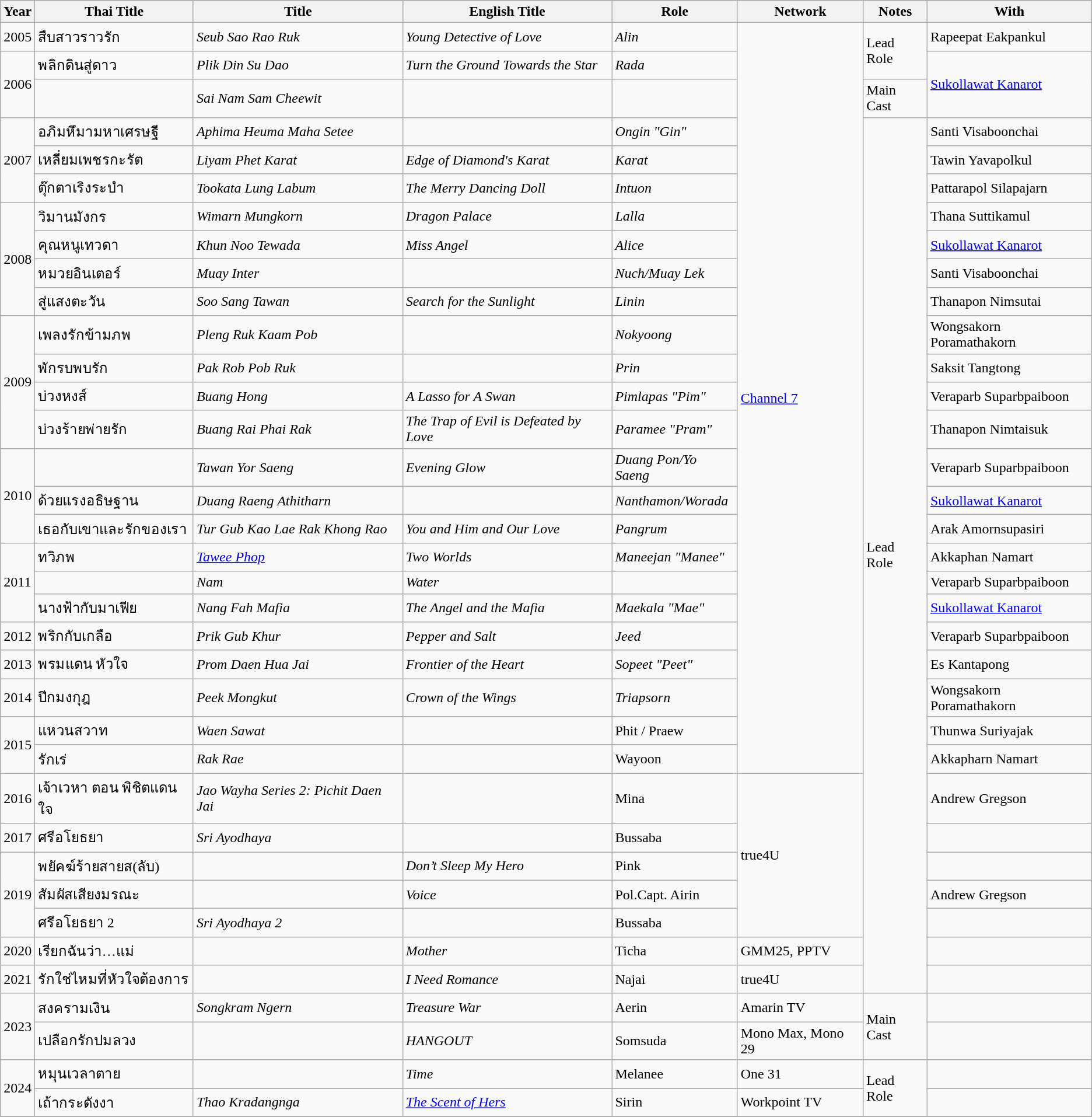<table class="wikitable" style="font-size: 100%;">
<tr>
<th>Year</th>
<th>Thai Title</th>
<th>Title</th>
<th>English Title</th>
<th>Role</th>
<th>Network</th>
<th>Notes</th>
<th>With</th>
</tr>
<tr>
<td>2005</td>
<td>สืบสาวราวรัก</td>
<td><em>Seub Sao Rao Ruk</em></td>
<td><em>Young Detective of Love</em></td>
<td><em>Alin</em></td>
<td rowspan="25"><a href='#'>Channel 7</a></td>
<td rowspan="2">Lead Role</td>
<td>Rapeepat Eakpankul</td>
</tr>
<tr>
<td rowspan="2">2006</td>
<td>พลิกดินสู่ดาว</td>
<td><em>Plik Din Su Dao</em></td>
<td><em>Turn the Ground Towards the Star</em></td>
<td><em>Rada</em></td>
<td rowspan="2"><a href='#'>Sukollawat Kanarot</a></td>
</tr>
<tr>
<td></td>
<td><em>Sai Nam Sam Cheewit</em></td>
<td></td>
<td></td>
<td>Main Cast</td>
</tr>
<tr>
<td rowspan="3">2007</td>
<td>อภิมหึมามหาเศรษฐี</td>
<td><em>Aphima Heuma Maha Setee</em></td>
<td></td>
<td><em>Ongin "Gin"</em></td>
<td rowspan="29">Lead Role</td>
<td>Santi Visaboonchai</td>
</tr>
<tr>
<td>เหลี่ยมเพชรกะรัต</td>
<td><em>Liyam Phet Karat</em></td>
<td><em>Edge of Diamond's Karat</em></td>
<td><em>Karat</em></td>
<td>Tawin Yavapolkul</td>
</tr>
<tr>
<td>ตุ๊กตาเริงระบำ</td>
<td><em>Tookata Lung Labum</em></td>
<td><em>The Merry Dancing Doll</em></td>
<td><em>Intuon</em></td>
<td>Pattarapol Silapajarn</td>
</tr>
<tr>
<td rowspan="4">2008</td>
<td>วิมานมังกร</td>
<td><em>Wimarn Mungkorn</em></td>
<td><em>Dragon Palace</em></td>
<td><em>Lalla</em></td>
<td>Thana Suttikamul</td>
</tr>
<tr>
<td>คุณหนูเทวดา</td>
<td><em>Khun Noo Tewada</em></td>
<td><em>Miss Angel</em></td>
<td><em>Alice</em></td>
<td><a href='#'>Sukollawat Kanarot</a></td>
</tr>
<tr>
<td>หมวยอินเตอร์</td>
<td><em>Muay Inter</em></td>
<td></td>
<td><em>Nuch/Muay Lek</em></td>
<td>Santi Visaboonchai</td>
</tr>
<tr>
<td>สู่แสงตะวัน</td>
<td><em>Soo Sang Tawan</em></td>
<td><em>Search for the Sunlight</em></td>
<td><em>Linin</em></td>
<td>Thanapon Nimsutai</td>
</tr>
<tr>
<td rowspan="4">2009</td>
<td>เพลงรักข้ามภพ</td>
<td><em>Pleng Ruk Kaam Pob</em></td>
<td></td>
<td><em>Nokyoong</em></td>
<td>Wongsakorn Poramathakorn</td>
</tr>
<tr>
<td>พักรบพบรัก</td>
<td><em>Pak Rob Pob Ruk</em></td>
<td></td>
<td><em>Prin</em></td>
<td>Saksit Tangtong</td>
</tr>
<tr>
<td>บ่วงหงส์</td>
<td><em>Buang Hong</em></td>
<td><em>A Lasso for A Swan</em></td>
<td><em>Pimlapas "Pim"</em></td>
<td>Veraparb Suparbpaiboon</td>
</tr>
<tr>
<td>บ่วงร้ายพ่ายรัก</td>
<td><em>Buang Rai Phai Rak</em></td>
<td><em>The Trap of Evil is Defeated by Love</em></td>
<td><em>Paramee "Pram"</em></td>
<td>Thanapon Nimtaisuk</td>
</tr>
<tr>
<td rowspan="3">2010</td>
<td></td>
<td><em>Tawan Yor Saeng</em></td>
<td><em>Evening Glow</em></td>
<td><em>Duang Pon/Yo Saeng</em></td>
<td>Veraparb Suparbpaiboon</td>
</tr>
<tr>
<td>ด้วยแรงอธิษฐาน</td>
<td><em>Duang Raeng Athitharn</em></td>
<td></td>
<td><em>Nanthamon/Worada</em></td>
<td><a href='#'>Sukollawat Kanarot</a></td>
</tr>
<tr>
<td>เธอกับเขาและรักของเรา</td>
<td><em>Tur Gub Kao Lae Rak Khong Rao</em></td>
<td><em>You and Him and Our Love</em></td>
<td><em>Pangrum</em></td>
<td>Arak Amornsupasiri</td>
</tr>
<tr>
<td rowspan="3">2011</td>
<td>ทวิภพ</td>
<td><em><a href='#'>Tawee Phop</a></em></td>
<td><em>Two Worlds</em></td>
<td><em>Maneejan "Manee"</em></td>
<td>Akkaphan Namart</td>
</tr>
<tr>
<td></td>
<td><em>Nam</em></td>
<td><em>Water</em></td>
<td></td>
<td>Veraparb Suparbpaiboon</td>
</tr>
<tr>
<td>นางฟ้ากับมาเฟีย</td>
<td><em>Nang Fah Mafia</em></td>
<td><em>The Angel and the Mafia</em></td>
<td><em>Maekala "Mae"</em></td>
<td><a href='#'>Sukollawat Kanarot</a></td>
</tr>
<tr>
<td>2012</td>
<td>พริกกับเกลือ</td>
<td><em>Prik Gub Khur</em></td>
<td><em>Pepper and Salt</em></td>
<td><em>Jeed</em></td>
<td>Veraparb Suparbpaiboon</td>
</tr>
<tr>
<td>2013</td>
<td>พรมแดน หัวใจ</td>
<td><em>Prom Daen Hua Jai</em></td>
<td><em>Frontier of the Heart</em></td>
<td><em>Sopeet "Peet"</em></td>
<td>Es Kantapong</td>
</tr>
<tr>
<td>2014</td>
<td>ปีกมงกุฎ</td>
<td><em>Peek Mongkut</em></td>
<td><em>Crown of the Wings</em></td>
<td><em>Triapsorn</em></td>
<td>Wongsakorn Poramathakorn</td>
</tr>
<tr>
<td rowspan="2">2015</td>
<td>แหวนสวาท</td>
<td><em>Waen Sawat</em></td>
<td></td>
<td>Phit / Praew</td>
<td>Thunwa Suriyajak</td>
</tr>
<tr>
<td>รักเร่</td>
<td><em>Rak Rae</em></td>
<td></td>
<td>Wayoon</td>
<td>Akkapharn Namart</td>
</tr>
<tr>
<td>2016</td>
<td>เจ้าเวหา ตอน พิชิตแดนใจ</td>
<td><em>Jao Wayha Series 2: Pichit Daen Jai</em></td>
<td></td>
<td>Mina</td>
<td rowspan="5">true4U</td>
<td>Andrew Gregson</td>
</tr>
<tr>
<td>2017</td>
<td>ศรีอโยธยา</td>
<td><em>Sri Ayodhaya</em></td>
<td></td>
<td>Bussaba</td>
<td></td>
</tr>
<tr>
<td rowspan="3">2019</td>
<td>พยัคฆ์ร้ายสายส(ลับ)</td>
<td></td>
<td><em>Don’t Sleep My Hero</em></td>
<td>Pink</td>
<td></td>
</tr>
<tr>
<td>สัมผัสเสียงมรณะ</td>
<td></td>
<td><em>Voice</em></td>
<td>Pol.Capt. Airin</td>
<td>Andrew Gregson</td>
</tr>
<tr>
<td>ศรีอโยธยา 2</td>
<td><em>Sri Ayodhaya 2</em></td>
<td></td>
<td>Bussaba</td>
<td></td>
</tr>
<tr>
<td>2020</td>
<td>เรียกฉันว่า…แม่</td>
<td></td>
<td><em>Mother</em></td>
<td>Ticha</td>
<td>GMM25, PPTV</td>
<td></td>
</tr>
<tr>
<td>2021</td>
<td>รักใช่ไหมที่หัวใจต้องการ</td>
<td></td>
<td><em>I Need Romance</em></td>
<td>Najai</td>
<td>true4U</td>
<td></td>
</tr>
<tr>
<td rowspan="2">2023</td>
<td>สงครามเงิน</td>
<td><em>Songkram Ngern</em></td>
<td><em>Treasure War</em></td>
<td>Aerin</td>
<td>Amarin TV</td>
<td rowspan="2">Main Cast</td>
<td></td>
</tr>
<tr>
<td>เปลือกรักปมลวง</td>
<td></td>
<td><em>HANGOUT</em></td>
<td>Somsuda</td>
<td>Mono Max, Mono 29</td>
<td></td>
</tr>
<tr>
<td rowspan="2">2024</td>
<td>หมุนเวลาตาย</td>
<td></td>
<td><em>Time</em></td>
<td>Melanee</td>
<td>One 31</td>
<td rowspan="2">Lead Role</td>
<td></td>
</tr>
<tr>
<td>เถ้ากระดังงา</td>
<td><em>Thao Kradangnga</em></td>
<td><em><a href='#'>The Scent of Hers</a></em></td>
<td>Sirin</td>
<td>Workpoint TV</td>
<td></td>
</tr>
<tr>
</tr>
</table>
